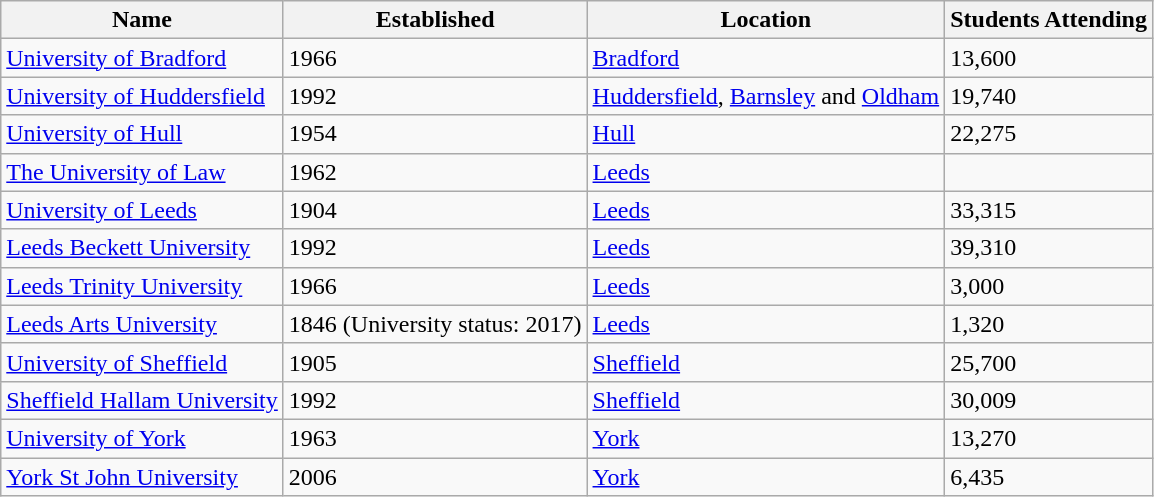<table class="wikitable sortable">
<tr>
<th>Name</th>
<th>Established</th>
<th>Location</th>
<th>Students Attending</th>
</tr>
<tr>
<td><a href='#'>University of Bradford</a></td>
<td>1966</td>
<td><a href='#'>Bradford</a></td>
<td>13,600</td>
</tr>
<tr>
<td><a href='#'>University of Huddersfield</a></td>
<td>1992</td>
<td><a href='#'>Huddersfield</a>, <a href='#'>Barnsley</a> and <a href='#'>Oldham</a></td>
<td>19,740</td>
</tr>
<tr>
<td><a href='#'>University of Hull</a></td>
<td>1954</td>
<td><a href='#'>Hull</a></td>
<td>22,275</td>
</tr>
<tr>
<td><a href='#'>The University of Law</a></td>
<td>1962</td>
<td><a href='#'>Leeds</a></td>
<td></td>
</tr>
<tr>
<td><a href='#'>University of Leeds</a></td>
<td>1904</td>
<td><a href='#'>Leeds</a></td>
<td>33,315</td>
</tr>
<tr>
<td><a href='#'>Leeds Beckett University</a></td>
<td>1992</td>
<td><a href='#'>Leeds</a></td>
<td>39,310</td>
</tr>
<tr>
<td><a href='#'>Leeds Trinity University</a></td>
<td>1966</td>
<td><a href='#'>Leeds</a></td>
<td>3,000</td>
</tr>
<tr>
<td><a href='#'>Leeds Arts University</a></td>
<td>1846 (University status: 2017)</td>
<td><a href='#'>Leeds</a></td>
<td>1,320</td>
</tr>
<tr>
<td><a href='#'>University of Sheffield</a></td>
<td>1905</td>
<td><a href='#'>Sheffield</a></td>
<td>25,700</td>
</tr>
<tr>
<td><a href='#'>Sheffield Hallam University</a></td>
<td>1992</td>
<td><a href='#'>Sheffield</a></td>
<td>30,009</td>
</tr>
<tr>
<td><a href='#'>University of York</a></td>
<td>1963</td>
<td><a href='#'>York</a></td>
<td>13,270</td>
</tr>
<tr>
<td><a href='#'>York St John University</a></td>
<td>2006</td>
<td><a href='#'>York</a></td>
<td>6,435</td>
</tr>
</table>
